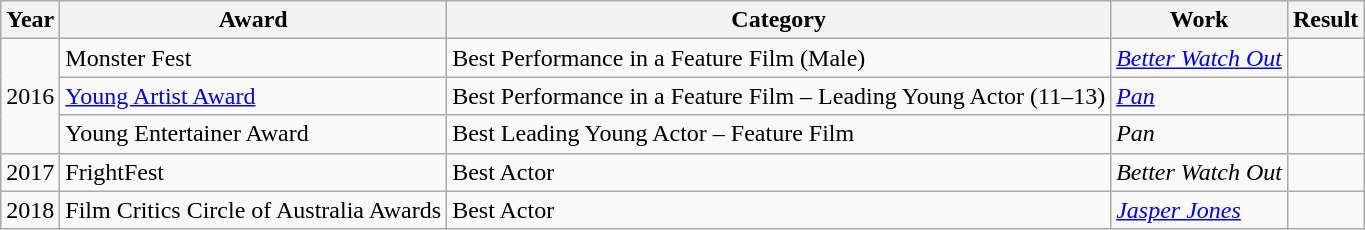<table class="wikitable sortable">
<tr>
<th>Year</th>
<th>Award</th>
<th>Category</th>
<th>Work</th>
<th>Result</th>
</tr>
<tr>
<td rowspan="3">2016</td>
<td>Monster Fest</td>
<td>Best Performance in a Feature Film (Male)</td>
<td><em><a href='#'>Better Watch Out</a></em></td>
<td></td>
</tr>
<tr>
<td><a href='#'>Young Artist Award</a></td>
<td>Best Performance in a Feature Film – Leading Young Actor (11–13)</td>
<td><em><a href='#'>Pan</a></em></td>
<td></td>
</tr>
<tr>
<td>Young Entertainer Award</td>
<td>Best Leading Young Actor – Feature Film</td>
<td><em>Pan</em></td>
<td></td>
</tr>
<tr>
<td>2017</td>
<td>FrightFest</td>
<td>Best Actor</td>
<td><em>Better Watch Out</em></td>
<td></td>
</tr>
<tr>
<td>2018</td>
<td>Film Critics Circle of Australia Awards</td>
<td>Best Actor</td>
<td><em><a href='#'>Jasper Jones</a></em></td>
<td></td>
</tr>
</table>
